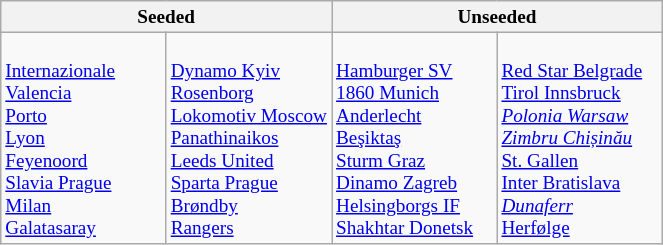<table class="wikitable" style="font-size:80%">
<tr>
<th colspan=2>Seeded</th>
<th colspan=2>Unseeded</th>
</tr>
<tr>
<td width=25% valign=top><br> <a href='#'>Internazionale</a><br>
 <a href='#'>Valencia</a> <br>
 <a href='#'>Porto</a> <br>
 <a href='#'>Lyon</a><br>
 <a href='#'>Feyenoord</a><br>
 <a href='#'>Slavia Prague</a><br>
 <a href='#'>Milan</a> <br>
 <a href='#'>Galatasaray</a></td>
<td width=25% valign=top><br> <a href='#'>Dynamo Kyiv</a><br>
 <a href='#'>Rosenborg</a><br>
 <a href='#'>Lokomotiv Moscow</a> <br>
 <a href='#'>Panathinaikos</a><br>
 <a href='#'>Leeds United</a><br>
 <a href='#'>Sparta Prague</a> <br>
 <a href='#'>Brøndby</a><br>
 <a href='#'>Rangers</a></td>
<td width=25% valign=top><br> <a href='#'>Hamburger SV</a><br>
 <a href='#'>1860 Munich</a><br>
 <a href='#'>Anderlecht</a><br>
 <a href='#'>Beşiktaş</a><br>
 <a href='#'>Sturm Graz</a><br>
 <a href='#'>Dinamo Zagreb</a><br>
 <a href='#'>Helsingborgs IF</a><br>
 <a href='#'>Shakhtar Donetsk</a></td>
<td width=25% valign=top><br> <a href='#'>Red Star Belgrade</a><br>
 <a href='#'>Tirol Innsbruck</a><br>
 <em><a href='#'>Polonia Warsaw</a></em><br>
 <em><a href='#'>Zimbru Chișinău</a></em><br>
 <a href='#'>St. Gallen</a><br>
 <a href='#'>Inter Bratislava</a><br>
 <em><a href='#'>Dunaferr</a></em><br>
 <a href='#'>Herfølge</a><br></td>
</tr>
</table>
